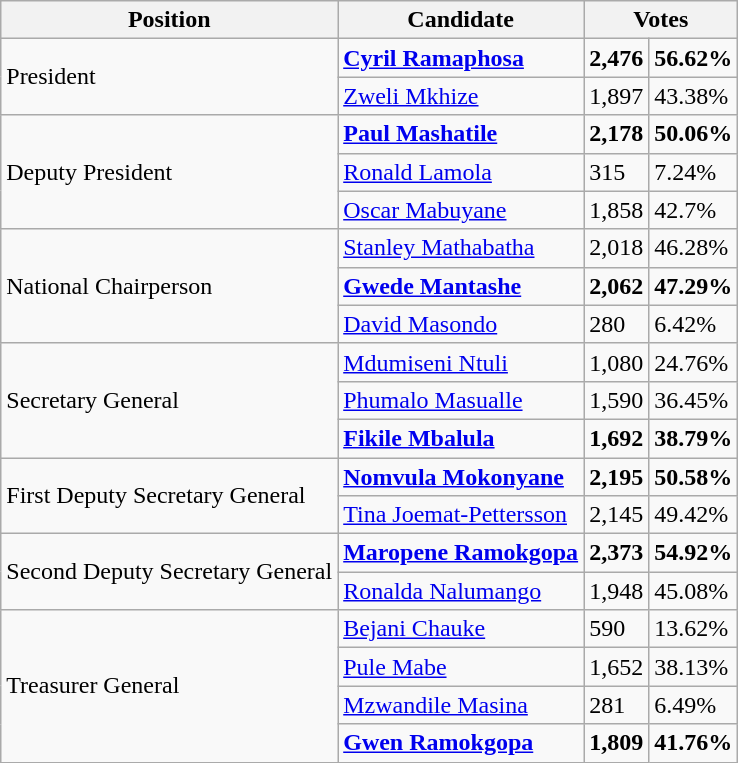<table class="wikitable">
<tr>
<th>Position</th>
<th>Candidate</th>
<th colspan="2">Votes</th>
</tr>
<tr>
<td rowspan="2">President</td>
<td><strong><a href='#'>Cyril Ramaphosa</a></strong></td>
<td><strong>2,476</strong></td>
<td><strong>56.62%</strong></td>
</tr>
<tr>
<td><a href='#'>Zweli Mkhize</a></td>
<td>1,897</td>
<td>43.38%</td>
</tr>
<tr>
<td rowspan="3">Deputy President</td>
<td><strong><a href='#'>Paul Mashatile</a></strong></td>
<td><strong>2,178</strong></td>
<td><strong>50.06%</strong></td>
</tr>
<tr>
<td><a href='#'>Ronald Lamola</a></td>
<td>315</td>
<td>7.24%</td>
</tr>
<tr>
<td><a href='#'>Oscar Mabuyane</a></td>
<td>1,858</td>
<td>42.7%</td>
</tr>
<tr>
<td rowspan="3">National Chairperson</td>
<td><a href='#'>Stanley Mathabatha</a></td>
<td>2,018</td>
<td>46.28%</td>
</tr>
<tr>
<td><strong><a href='#'>Gwede Mantashe</a></strong></td>
<td><strong>2,062</strong></td>
<td><strong>47.29%</strong></td>
</tr>
<tr>
<td><a href='#'>David Masondo</a></td>
<td>280</td>
<td>6.42%</td>
</tr>
<tr>
<td rowspan="3">Secretary General</td>
<td><a href='#'>Mdumiseni Ntuli</a></td>
<td>1,080</td>
<td>24.76%</td>
</tr>
<tr>
<td><a href='#'>Phumalo Masualle</a></td>
<td>1,590</td>
<td>36.45%</td>
</tr>
<tr>
<td><strong><a href='#'>Fikile Mbalula</a></strong></td>
<td><strong>1,692</strong></td>
<td><strong>38.79%</strong></td>
</tr>
<tr>
<td rowspan="2">First Deputy Secretary General</td>
<td><strong><a href='#'>Nomvula Mokonyane</a></strong></td>
<td><strong>2,195</strong></td>
<td><strong>50.58%</strong></td>
</tr>
<tr>
<td><a href='#'>Tina Joemat-Pettersson</a></td>
<td>2,145</td>
<td>49.42%</td>
</tr>
<tr>
<td rowspan="2">Second Deputy Secretary General</td>
<td><strong><a href='#'>Maropene Ramokgopa</a></strong></td>
<td><strong>2,373</strong></td>
<td><strong>54.92%</strong></td>
</tr>
<tr>
<td><a href='#'>Ronalda Nalumango</a></td>
<td>1,948</td>
<td>45.08%</td>
</tr>
<tr>
<td rowspan="4">Treasurer General</td>
<td><a href='#'>Bejani Chauke</a></td>
<td>590</td>
<td>13.62%</td>
</tr>
<tr>
<td><a href='#'>Pule Mabe</a></td>
<td>1,652</td>
<td>38.13%</td>
</tr>
<tr>
<td><a href='#'>Mzwandile Masina</a></td>
<td>281</td>
<td>6.49%</td>
</tr>
<tr>
<td><strong><a href='#'>Gwen Ramokgopa</a></strong></td>
<td><strong>1,809</strong></td>
<td><strong>41.76%</strong></td>
</tr>
</table>
